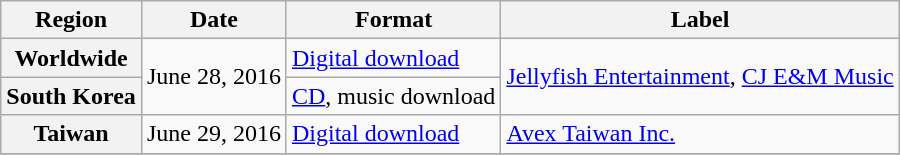<table class="wikitable plainrowheaders">
<tr>
<th scope="col">Region</th>
<th>Date</th>
<th>Format</th>
<th>Label</th>
</tr>
<tr>
<th scope="row">Worldwide</th>
<td rowspan=2>June 28, 2016</td>
<td><a href='#'>Digital download</a></td>
<td rowspan=2><a href='#'>Jellyfish Entertainment</a>, <a href='#'>CJ E&M Music</a></td>
</tr>
<tr>
<th scope="row">South Korea</th>
<td><a href='#'>CD</a>, music download</td>
</tr>
<tr>
<th scope="row">Taiwan</th>
<td>June 29, 2016</td>
<td><a href='#'>Digital download</a></td>
<td><a href='#'>Avex Taiwan Inc.</a></td>
</tr>
<tr>
</tr>
</table>
